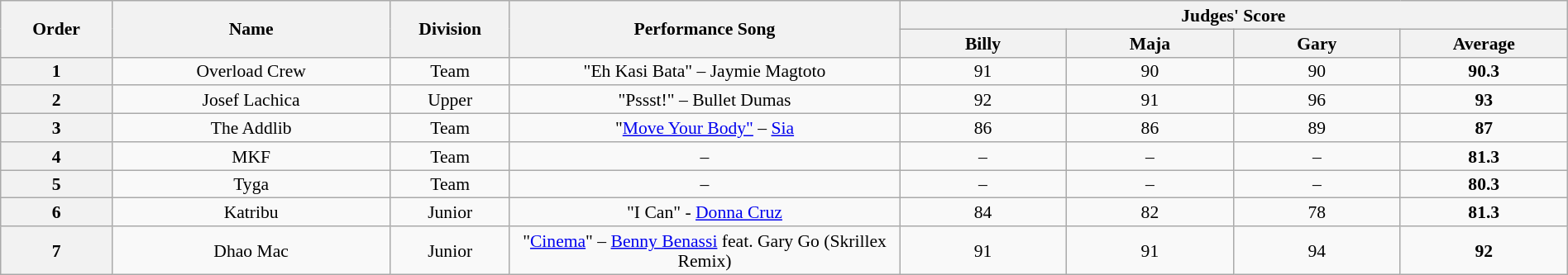<table class="wikitable" style="text-align:center; width:100%; font-size:90%; line-height:16px">
<tr>
<th rowspan="2" scope="col" style="width:04%;">Order</th>
<th rowspan="2" scope="col" style="width:10%;">Name</th>
<th rowspan="2" scope="col" style="width:04%;">Division</th>
<th rowspan="2" scope="col" style="width:14%;">Performance Song</th>
<th colspan="4" scope="col" style="width:24%;">Judges' Score</th>
</tr>
<tr>
<th style="width:06%;">Billy</th>
<th style="width:06%;">Maja</th>
<th style="width:06%;">Gary</th>
<th style="width:06%;">Average</th>
</tr>
<tr>
<th>1</th>
<td>Overload Crew</td>
<td>Team</td>
<td>"Eh Kasi Bata" – Jaymie Magtoto</td>
<td>91</td>
<td>90</td>
<td>90</td>
<td><strong>90.3</strong></td>
</tr>
<tr>
<th>2</th>
<td>Josef Lachica</td>
<td>Upper</td>
<td>"Pssst!" – Bullet Dumas</td>
<td>92</td>
<td>91</td>
<td>96</td>
<td><strong>93</strong></td>
</tr>
<tr>
<th>3</th>
<td>The Addlib</td>
<td>Team</td>
<td>"<a href='#'>Move Your Body"</a> – <a href='#'>Sia</a></td>
<td>86</td>
<td>86</td>
<td>89</td>
<td><strong>87</strong></td>
</tr>
<tr>
<th>4</th>
<td>MKF</td>
<td>Team</td>
<td>–</td>
<td>–</td>
<td>–</td>
<td>–</td>
<td><strong>81.3</strong></td>
</tr>
<tr>
<th>5</th>
<td>Tyga</td>
<td>Team</td>
<td>–</td>
<td>–</td>
<td>–</td>
<td>–</td>
<td><strong>80.3</strong></td>
</tr>
<tr>
<th>6</th>
<td>Katribu</td>
<td>Junior</td>
<td>"I Can" - <a href='#'>Donna Cruz</a></td>
<td>84</td>
<td>82</td>
<td>78</td>
<td><strong>81.3</strong></td>
</tr>
<tr>
<th>7</th>
<td>Dhao Mac</td>
<td>Junior</td>
<td>"<a href='#'>Cinema</a>" – <a href='#'>Benny Benassi</a> feat. Gary Go (Skrillex Remix)</td>
<td>91</td>
<td>91</td>
<td>94</td>
<td><strong>92</strong></td>
</tr>
</table>
